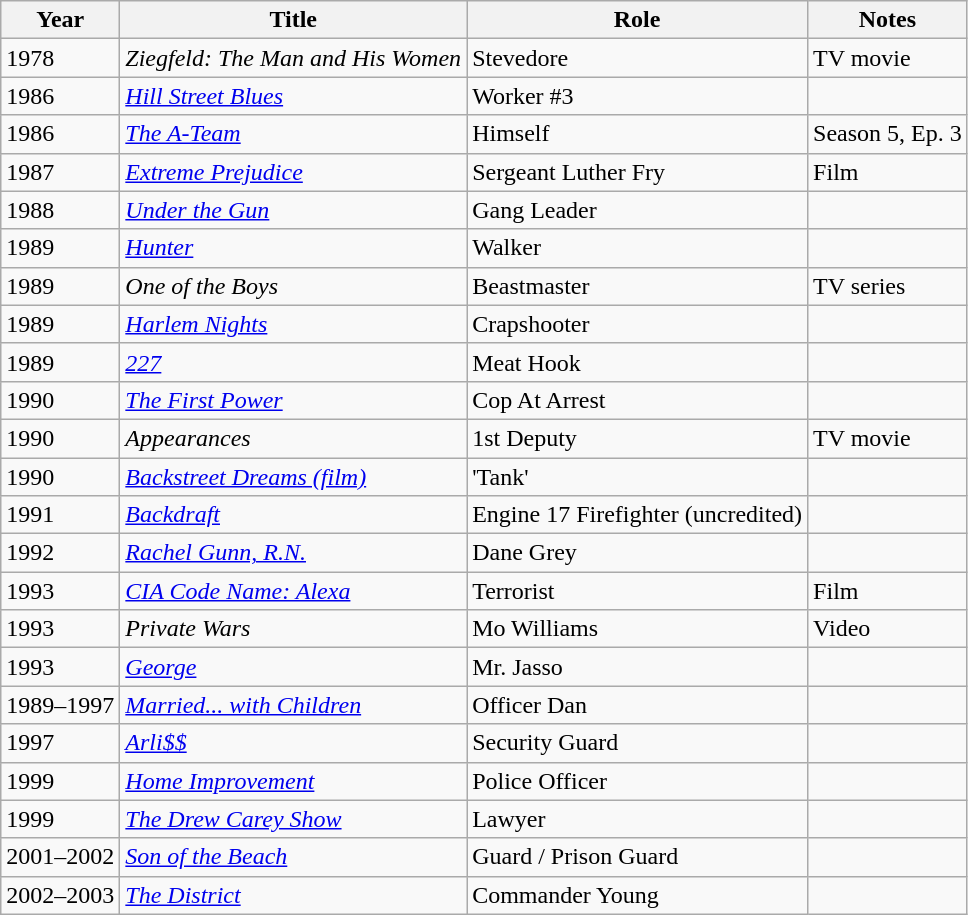<table class="wikitable sortable">
<tr>
<th>Year</th>
<th>Title</th>
<th>Role</th>
<th>Notes</th>
</tr>
<tr>
<td>1978</td>
<td><em>Ziegfeld: The Man and His Women</em></td>
<td>Stevedore</td>
<td>TV movie</td>
</tr>
<tr>
<td>1986</td>
<td><em><a href='#'>Hill Street Blues</a></em></td>
<td>Worker #3</td>
<td></td>
</tr>
<tr>
<td>1986</td>
<td><em><a href='#'>The A-Team</a></em></td>
<td>Himself</td>
<td>Season 5, Ep. 3</td>
</tr>
<tr>
<td>1987</td>
<td><em><a href='#'>Extreme Prejudice</a></em></td>
<td>Sergeant Luther Fry</td>
<td>Film</td>
</tr>
<tr>
<td>1988</td>
<td><em><a href='#'>Under the Gun</a></em></td>
<td>Gang Leader</td>
<td></td>
</tr>
<tr>
<td>1989</td>
<td><em><a href='#'>Hunter</a></em></td>
<td>Walker</td>
<td></td>
</tr>
<tr>
<td>1989</td>
<td><em>One of the Boys</em></td>
<td>Beastmaster</td>
<td>TV series</td>
</tr>
<tr>
<td>1989</td>
<td><em><a href='#'>Harlem Nights </a></em></td>
<td>Crapshooter</td>
<td></td>
</tr>
<tr>
<td>1989</td>
<td><em><a href='#'>227</a></em></td>
<td>Meat Hook</td>
<td></td>
</tr>
<tr>
<td>1990</td>
<td><em><a href='#'>The First Power </a></em></td>
<td>Cop At Arrest</td>
<td></td>
</tr>
<tr>
<td>1990</td>
<td><em>Appearances</em></td>
<td>1st Deputy</td>
<td>TV movie</td>
</tr>
<tr>
<td>1990</td>
<td><em><a href='#'>Backstreet Dreams (film)</a></em></td>
<td>'Tank'</td>
<td></td>
</tr>
<tr>
<td>1991</td>
<td><em><a href='#'>Backdraft</a></em></td>
<td>Engine 17 Firefighter (uncredited)</td>
<td></td>
</tr>
<tr>
<td>1992</td>
<td><em><a href='#'>Rachel Gunn, R.N.</a></em></td>
<td>Dane Grey</td>
<td></td>
</tr>
<tr>
<td>1993</td>
<td><em><a href='#'>CIA Code Name: Alexa</a></em></td>
<td>Terrorist</td>
<td>Film</td>
</tr>
<tr>
<td>1993</td>
<td><em>Private Wars</em></td>
<td>Mo Williams</td>
<td>Video</td>
</tr>
<tr>
<td>1993</td>
<td><em><a href='#'>George</a></em></td>
<td>Mr. Jasso</td>
<td></td>
</tr>
<tr>
<td>1989–1997</td>
<td><em><a href='#'>Married... with Children</a></em></td>
<td>Officer Dan</td>
<td></td>
</tr>
<tr>
<td>1997</td>
<td><em><a href='#'>Arli$$</a></em></td>
<td>Security Guard</td>
<td></td>
</tr>
<tr>
<td>1999</td>
<td><em><a href='#'>Home Improvement</a></em></td>
<td>Police Officer</td>
<td></td>
</tr>
<tr>
<td>1999</td>
<td><em><a href='#'>The Drew Carey Show</a></em></td>
<td>Lawyer</td>
<td></td>
</tr>
<tr>
<td>2001–2002</td>
<td><em><a href='#'>Son of the Beach</a></em></td>
<td>Guard / Prison Guard</td>
<td></td>
</tr>
<tr>
<td>2002–2003</td>
<td><em><a href='#'>The District</a></em></td>
<td>Commander Young</td>
<td></td>
</tr>
</table>
